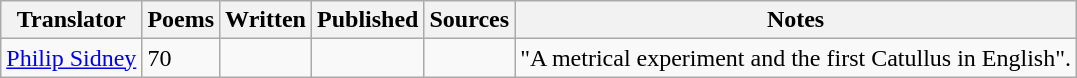<table class="wikitable">
<tr>
<th>Translator</th>
<th>Poems</th>
<th>Written</th>
<th>Published</th>
<th>Sources</th>
<th>Notes</th>
</tr>
<tr>
<td><a href='#'>Philip Sidney</a></td>
<td>70</td>
<td></td>
<td></td>
<td></td>
<td>"A metrical experiment and the first Catullus in English".</td>
</tr>
</table>
